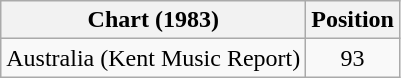<table class="wikitable">
<tr>
<th>Chart (1983)</th>
<th>Position</th>
</tr>
<tr>
<td>Australia (Kent Music Report)</td>
<td style="text-align:center;">93</td>
</tr>
</table>
